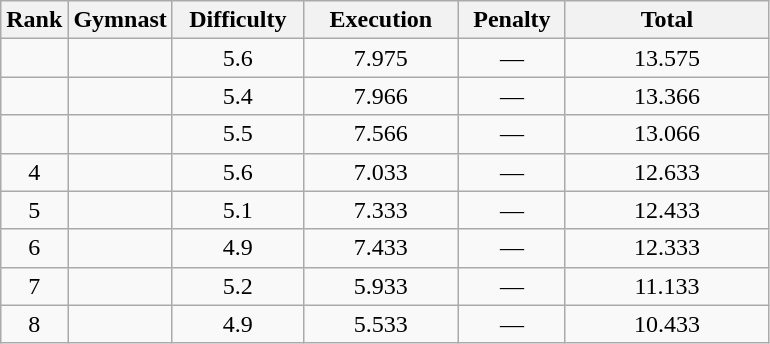<table class="wikitable" style="text-align:center">
<tr>
<th>Rank</th>
<th>Gymnast</th>
<th style="width:5em">Difficulty</th>
<th style="width:6em">Execution</th>
<th style="width:4em">Penalty</th>
<th style="width:8em">Total</th>
</tr>
<tr>
<td></td>
<td align=left></td>
<td>5.6</td>
<td>7.975</td>
<td>—</td>
<td>13.575</td>
</tr>
<tr>
<td></td>
<td align=left></td>
<td>5.4</td>
<td>7.966</td>
<td>—</td>
<td>13.366</td>
</tr>
<tr>
<td></td>
<td align=left></td>
<td>5.5</td>
<td>7.566</td>
<td>—</td>
<td>13.066</td>
</tr>
<tr>
<td>4</td>
<td align=left></td>
<td>5.6</td>
<td>7.033</td>
<td>—</td>
<td>12.633</td>
</tr>
<tr>
<td>5</td>
<td align=left></td>
<td>5.1</td>
<td>7.333</td>
<td>—</td>
<td>12.433</td>
</tr>
<tr>
<td>6</td>
<td align=left></td>
<td>4.9</td>
<td>7.433</td>
<td>—</td>
<td>12.333</td>
</tr>
<tr>
<td>7</td>
<td align=left></td>
<td>5.2</td>
<td>5.933</td>
<td>—</td>
<td>11.133</td>
</tr>
<tr>
<td>8</td>
<td align=left></td>
<td>4.9</td>
<td>5.533</td>
<td>—</td>
<td>10.433</td>
</tr>
</table>
